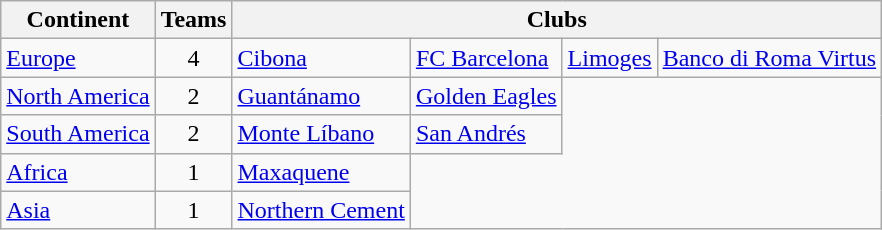<table class="wikitable" style="margin-left:0.5em;">
<tr>
<th>Continent</th>
<th>Teams</th>
<th colspan=5>Clubs</th>
</tr>
<tr>
<td><a href='#'>Europe</a></td>
<td align=center>4</td>
<td> <a href='#'>Cibona</a></td>
<td> <a href='#'>FC Barcelona</a></td>
<td> <a href='#'>Limoges</a></td>
<td> <a href='#'>Banco di Roma Virtus</a></td>
</tr>
<tr>
<td><a href='#'>North America</a></td>
<td align=center>2</td>
<td> <a href='#'>Guantánamo</a></td>
<td> <a href='#'>Golden Eagles</a></td>
</tr>
<tr>
<td><a href='#'>South America</a></td>
<td align=center>2</td>
<td> <a href='#'>Monte Líbano</a></td>
<td> <a href='#'>San Andrés</a></td>
</tr>
<tr>
<td><a href='#'>Africa</a></td>
<td align=center>1</td>
<td> <a href='#'>Maxaquene</a></td>
</tr>
<tr>
<td><a href='#'>Asia</a></td>
<td align=center>1</td>
<td> <a href='#'>Northern Cement</a></td>
</tr>
</table>
